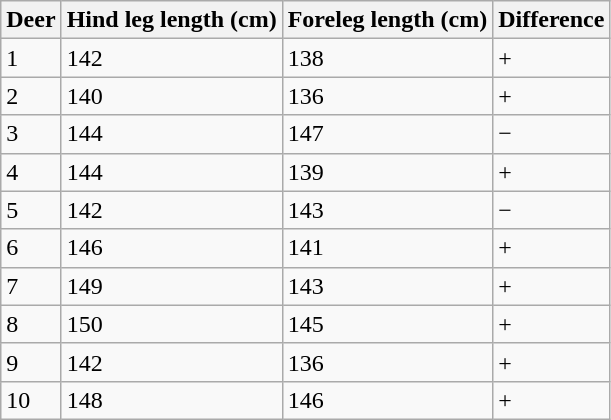<table class="wikitable">
<tr>
<th>Deer</th>
<th>Hind leg length (cm)</th>
<th>Foreleg length (cm)</th>
<th>Difference</th>
</tr>
<tr>
<td>1</td>
<td>142</td>
<td>138</td>
<td>+</td>
</tr>
<tr>
<td>2</td>
<td>140</td>
<td>136</td>
<td>+</td>
</tr>
<tr>
<td>3</td>
<td>144</td>
<td>147</td>
<td>−</td>
</tr>
<tr>
<td>4</td>
<td>144</td>
<td>139</td>
<td>+</td>
</tr>
<tr>
<td>5</td>
<td>142</td>
<td>143</td>
<td>−</td>
</tr>
<tr>
<td>6</td>
<td>146</td>
<td>141</td>
<td>+</td>
</tr>
<tr>
<td>7</td>
<td>149</td>
<td>143</td>
<td>+</td>
</tr>
<tr>
<td>8</td>
<td>150</td>
<td>145</td>
<td>+</td>
</tr>
<tr>
<td>9</td>
<td>142</td>
<td>136</td>
<td>+</td>
</tr>
<tr>
<td>10</td>
<td>148</td>
<td>146</td>
<td>+</td>
</tr>
</table>
